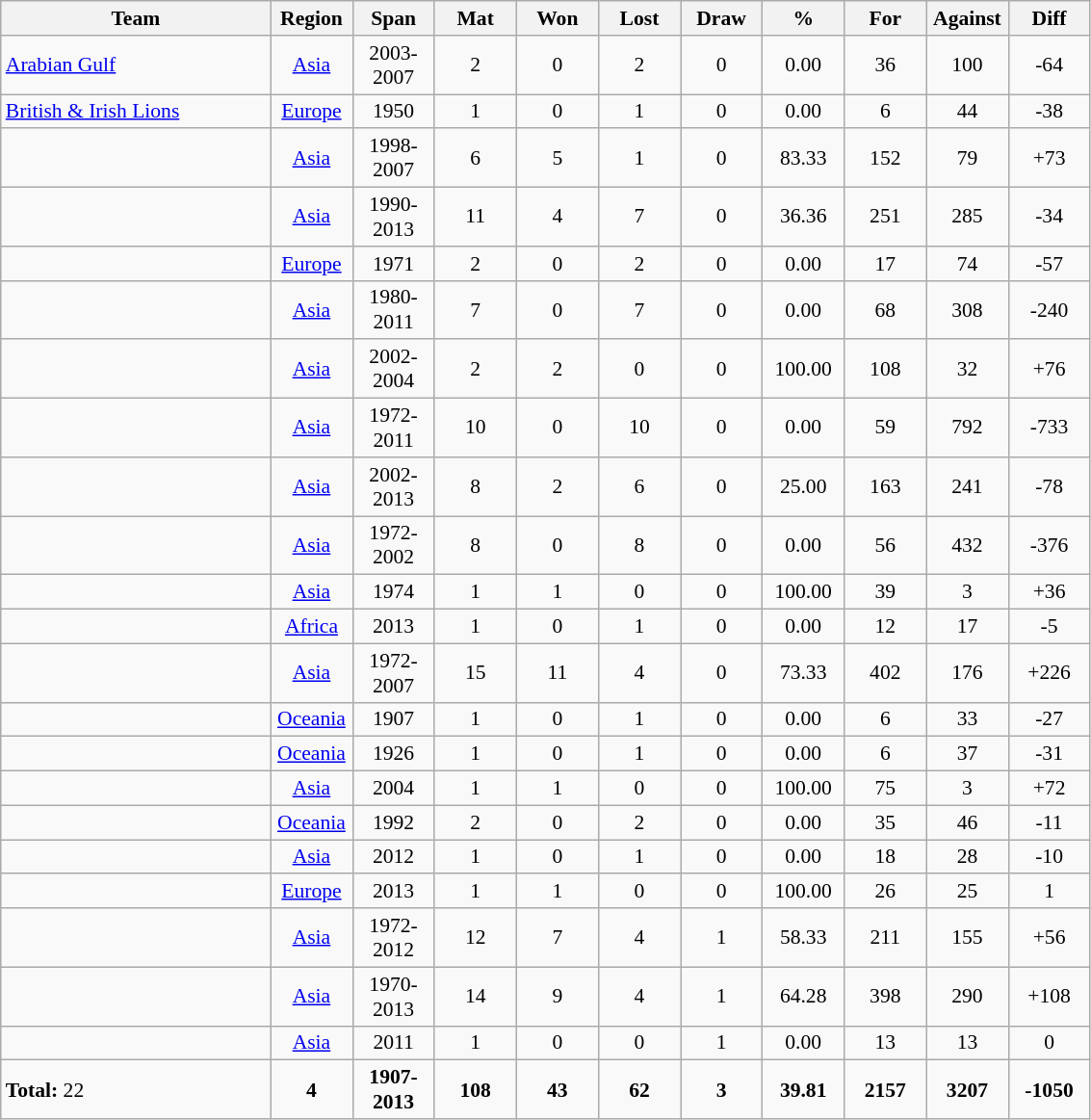<table class="wikitable sortable" style="font-size:90%">
<tr>
<th style="width:180px;">Team</th>
<th style="width:50px;">Region</th>
<th style="width:50px;">Span</th>
<th style="width:50px;">Mat</th>
<th style="width:50px;">Won</th>
<th style="width:50px;">Lost</th>
<th style="width:50px;">Draw</th>
<th style="width:50px;">%</th>
<th style="width:50px;">For</th>
<th style="width:50px;">Against</th>
<th style="width:50px;">Diff</th>
</tr>
<tr align="center">
<td align="left"><a href='#'>Arabian Gulf</a></td>
<td><a href='#'>Asia</a></td>
<td>2003-2007</td>
<td>2</td>
<td>0</td>
<td>2</td>
<td>0</td>
<td>0.00</td>
<td>36</td>
<td>100</td>
<td>-64</td>
</tr>
<tr align="center">
<td align="left"><a href='#'>British & Irish Lions</a></td>
<td><a href='#'>Europe</a></td>
<td>1950</td>
<td>1</td>
<td>0</td>
<td>1</td>
<td>0</td>
<td>0.00</td>
<td>6</td>
<td>44</td>
<td>-38</td>
</tr>
<tr align="center">
<td align="left"></td>
<td><a href='#'>Asia</a></td>
<td>1998-2007</td>
<td>6</td>
<td>5</td>
<td>1</td>
<td>0</td>
<td>83.33</td>
<td>152</td>
<td>79</td>
<td>+73</td>
</tr>
<tr align="center">
<td align="left"></td>
<td><a href='#'>Asia</a></td>
<td>1990-2013</td>
<td>11</td>
<td>4</td>
<td>7</td>
<td>0</td>
<td>36.36</td>
<td>251</td>
<td>285</td>
<td>-34</td>
</tr>
<tr align="center">
<td align="left"></td>
<td><a href='#'>Europe</a></td>
<td>1971</td>
<td>2</td>
<td>0</td>
<td>2</td>
<td>0</td>
<td>0.00</td>
<td>17</td>
<td>74</td>
<td>-57</td>
</tr>
<tr align="center">
<td align="left"></td>
<td><a href='#'>Asia</a></td>
<td>1980-2011</td>
<td>7</td>
<td>0</td>
<td>7</td>
<td>0</td>
<td>0.00</td>
<td>68</td>
<td>308</td>
<td>-240</td>
</tr>
<tr align="center">
<td align="left"></td>
<td><a href='#'>Asia</a></td>
<td>2002-2004</td>
<td>2</td>
<td>2</td>
<td>0</td>
<td>0</td>
<td>100.00</td>
<td>108</td>
<td>32</td>
<td>+76</td>
</tr>
<tr align="center">
<td align="left"></td>
<td><a href='#'>Asia</a></td>
<td>1972-2011</td>
<td>10</td>
<td>0</td>
<td>10</td>
<td>0</td>
<td>0.00</td>
<td>59</td>
<td>792</td>
<td>-733</td>
</tr>
<tr align="center">
<td align="left"></td>
<td><a href='#'>Asia</a></td>
<td>2002-2013</td>
<td>8</td>
<td>2</td>
<td>6</td>
<td>0</td>
<td>25.00</td>
<td>163</td>
<td>241</td>
<td>-78</td>
</tr>
<tr align="center">
<td align="left"></td>
<td><a href='#'>Asia</a></td>
<td>1972-2002</td>
<td>8</td>
<td>0</td>
<td>8</td>
<td>0</td>
<td>0.00</td>
<td>56</td>
<td>432</td>
<td>-376</td>
</tr>
<tr align="center">
<td align="left"></td>
<td><a href='#'>Asia</a></td>
<td>1974</td>
<td>1</td>
<td>1</td>
<td>0</td>
<td>0</td>
<td>100.00</td>
<td>39</td>
<td>3</td>
<td>+36</td>
</tr>
<tr align="center">
<td align="left"></td>
<td><a href='#'>Africa</a></td>
<td>2013</td>
<td>1</td>
<td>0</td>
<td>1</td>
<td>0</td>
<td>0.00</td>
<td>12</td>
<td>17</td>
<td>-5</td>
</tr>
<tr align="center">
<td align="left"></td>
<td><a href='#'>Asia</a></td>
<td>1972-2007</td>
<td>15</td>
<td>11</td>
<td>4</td>
<td>0</td>
<td>73.33</td>
<td>402</td>
<td>176</td>
<td>+226</td>
</tr>
<tr align="center">
<td align="left"></td>
<td><a href='#'>Oceania</a></td>
<td>1907</td>
<td>1</td>
<td>0</td>
<td>1</td>
<td>0</td>
<td>0.00</td>
<td>6</td>
<td>33</td>
<td>-27</td>
</tr>
<tr align="center">
<td align="left"></td>
<td><a href='#'>Oceania</a></td>
<td>1926</td>
<td>1</td>
<td>0</td>
<td>1</td>
<td>0</td>
<td>0.00</td>
<td>6</td>
<td>37</td>
<td>-31</td>
</tr>
<tr align="center">
<td align="left"></td>
<td><a href='#'>Asia</a></td>
<td>2004</td>
<td>1</td>
<td>1</td>
<td>0</td>
<td>0</td>
<td>100.00</td>
<td>75</td>
<td>3</td>
<td>+72</td>
</tr>
<tr align="center">
<td align="left"></td>
<td><a href='#'>Oceania</a></td>
<td>1992</td>
<td>2</td>
<td>0</td>
<td>2</td>
<td>0</td>
<td>0.00</td>
<td>35</td>
<td>46</td>
<td>-11</td>
</tr>
<tr align="center">
<td align="left"></td>
<td><a href='#'>Asia</a></td>
<td>2012</td>
<td>1</td>
<td>0</td>
<td>1</td>
<td>0</td>
<td>0.00</td>
<td>18</td>
<td>28</td>
<td>-10</td>
</tr>
<tr align="center">
<td align="left"></td>
<td><a href='#'>Europe</a></td>
<td>2013</td>
<td>1</td>
<td>1</td>
<td>0</td>
<td>0</td>
<td>100.00</td>
<td>26</td>
<td>25</td>
<td>1</td>
</tr>
<tr align="center">
<td align="left"></td>
<td><a href='#'>Asia</a></td>
<td>1972-2012</td>
<td>12</td>
<td>7</td>
<td>4</td>
<td>1</td>
<td>58.33</td>
<td>211</td>
<td>155</td>
<td>+56</td>
</tr>
<tr align="center">
<td align="left"></td>
<td><a href='#'>Asia</a></td>
<td>1970-2013</td>
<td>14</td>
<td>9</td>
<td>4</td>
<td>1</td>
<td>64.28</td>
<td>398</td>
<td>290</td>
<td>+108</td>
</tr>
<tr align="center">
<td align="left"></td>
<td><a href='#'>Asia</a></td>
<td>2011</td>
<td>1</td>
<td>0</td>
<td>0</td>
<td>1</td>
<td>0.00</td>
<td>13</td>
<td>13</td>
<td>0</td>
</tr>
<tr align="center" class="sortbottom">
<td align="left"><strong>Total:</strong> 22</td>
<td><strong>4</strong></td>
<td><strong>1907-2013</strong></td>
<td><strong>108</strong></td>
<td><strong>43</strong></td>
<td><strong>62</strong></td>
<td><strong>3</strong></td>
<td><strong>39.81</strong></td>
<td><strong>2157</strong></td>
<td><strong>3207</strong></td>
<td><strong>-1050</strong></td>
</tr>
</table>
